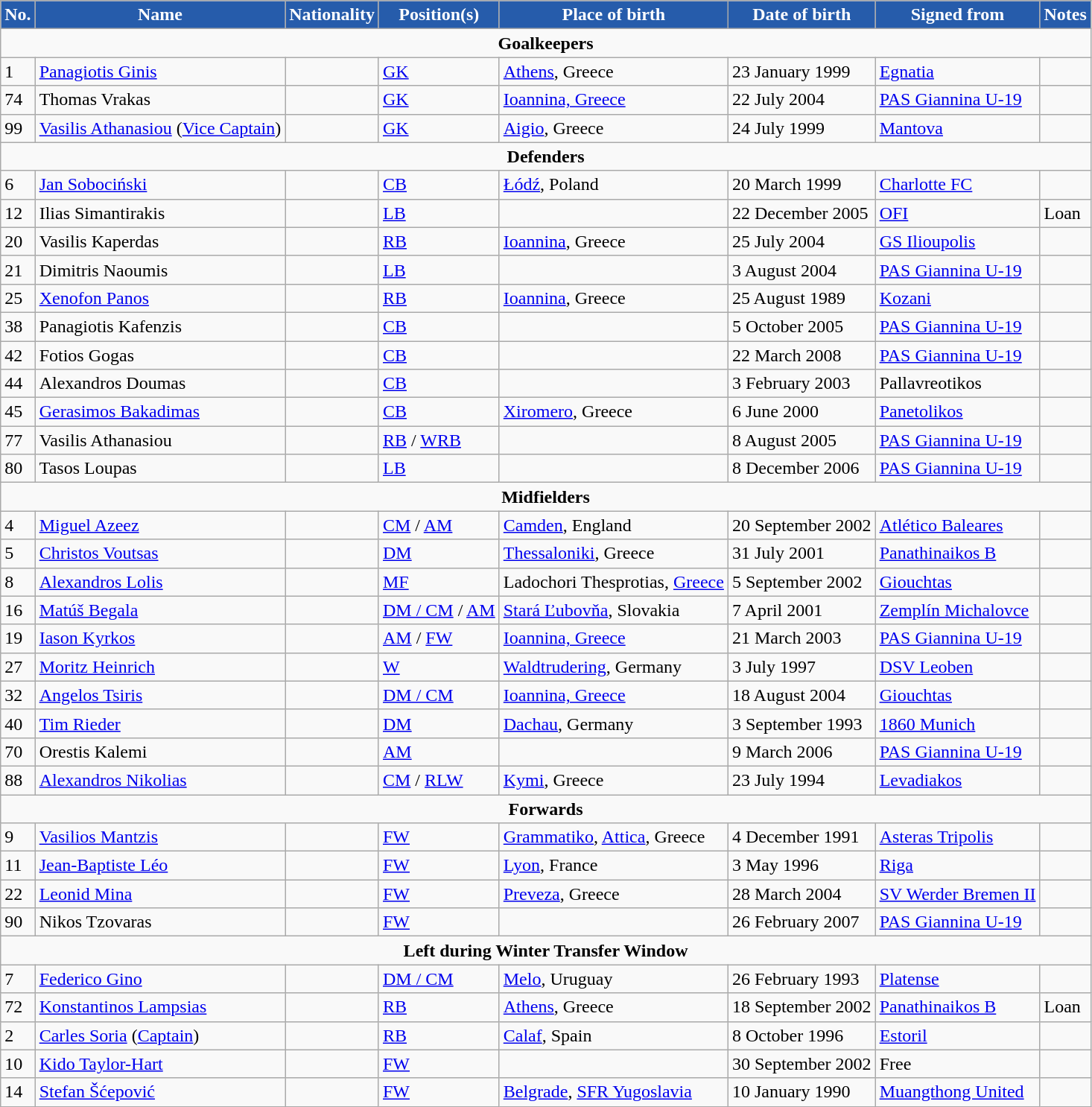<table class="wikitable">
<tr>
<th style="background:#265cab; color:white; text-align:center;">No.</th>
<th style="background:#265cab; color:white; text-align:center;">Name</th>
<th style="background:#265cab; color:white; text-align:center;">Nationality</th>
<th style="background:#265cab; color:white; text-align:center;">Position(s)</th>
<th style="background:#265cab; color:white; text-align:center;">Place of birth</th>
<th style="background:#265cab; color:white; text-align:center;">Date of birth</th>
<th style="background:#265cab; color:white; text-align:center;">Signed from</th>
<th style="background:#265cab; color:white; text-align:center;">Notes</th>
</tr>
<tr>
<td colspan="8" style="text-align:center;"><strong>Goalkeepers</strong></td>
</tr>
<tr>
<td>1</td>
<td><a href='#'>Panagiotis Ginis</a></td>
<td></td>
<td><a href='#'>GK</a></td>
<td><a href='#'>Athens</a>, Greece</td>
<td>23 January 1999</td>
<td> <a href='#'>Egnatia</a></td>
<td></td>
</tr>
<tr>
<td>74</td>
<td>Thomas Vrakas</td>
<td></td>
<td><a href='#'>GK</a></td>
<td><a href='#'>Ioannina, Greece</a></td>
<td>22 July 2004</td>
<td> <a href='#'>PAS Giannina U-19</a></td>
<td></td>
</tr>
<tr>
<td>99</td>
<td><a href='#'>Vasilis Athanasiou</a> (<a href='#'>Vice Captain</a>)</td>
<td></td>
<td><a href='#'>GK</a></td>
<td><a href='#'>Aigio</a>, Greece</td>
<td>24 July 1999</td>
<td> <a href='#'>Mantova</a></td>
<td></td>
</tr>
<tr>
<td colspan="8" style="text-align:center;"><strong>Defenders</strong></td>
</tr>
<tr>
<td>6</td>
<td><a href='#'>Jan Sobociński</a></td>
<td></td>
<td><a href='#'>CB</a></td>
<td><a href='#'>Łódź</a>, Poland</td>
<td>20 March 1999</td>
<td> <a href='#'>Charlotte FC</a></td>
<td></td>
</tr>
<tr>
<td>12</td>
<td>Ilias Simantirakis</td>
<td></td>
<td><a href='#'>LB</a></td>
<td></td>
<td>22 December 2005</td>
<td> <a href='#'>OFI</a></td>
<td>Loan</td>
</tr>
<tr>
<td>20</td>
<td>Vasilis Kaperdas</td>
<td></td>
<td><a href='#'>RB</a></td>
<td><a href='#'>Ioannina</a>, Greece</td>
<td>25 July 2004</td>
<td> <a href='#'>GS Ilioupolis</a></td>
<td></td>
</tr>
<tr>
<td>21</td>
<td>Dimitris Naoumis</td>
<td></td>
<td><a href='#'>LB</a></td>
<td></td>
<td>3 August 2004</td>
<td> <a href='#'>PAS Giannina U-19</a></td>
<td></td>
</tr>
<tr>
<td>25</td>
<td><a href='#'>Xenofon Panos</a></td>
<td></td>
<td><a href='#'>RB</a></td>
<td><a href='#'>Ioannina</a>, Greece</td>
<td>25 August 1989</td>
<td> <a href='#'>Kozani</a></td>
<td></td>
</tr>
<tr>
<td>38</td>
<td>Panagiotis Kafenzis</td>
<td></td>
<td><a href='#'>CB</a></td>
<td></td>
<td>5 October 2005</td>
<td> <a href='#'>PAS Giannina U-19</a></td>
<td></td>
</tr>
<tr>
<td>42</td>
<td>Fotios Gogas</td>
<td></td>
<td><a href='#'>CB</a></td>
<td></td>
<td>22 March 2008</td>
<td> <a href='#'>PAS Giannina U-19</a></td>
<td></td>
</tr>
<tr>
<td>44</td>
<td>Alexandros Doumas</td>
<td></td>
<td><a href='#'>CB</a></td>
<td></td>
<td>3 February 2003</td>
<td> Pallavreotikos</td>
<td></td>
</tr>
<tr>
<td>45</td>
<td><a href='#'>Gerasimos Bakadimas</a></td>
<td></td>
<td><a href='#'>CB</a></td>
<td><a href='#'>Xiromero</a>, Greece</td>
<td>6 June 2000</td>
<td> <a href='#'>Panetolikos</a></td>
<td></td>
</tr>
<tr>
<td>77</td>
<td>Vasilis Athanasiou</td>
<td></td>
<td><a href='#'>RB</a> / <a href='#'>WRB</a></td>
<td></td>
<td>8 August 2005</td>
<td> <a href='#'>PAS Giannina U-19</a></td>
<td></td>
</tr>
<tr>
<td>80</td>
<td>Tasos Loupas</td>
<td></td>
<td><a href='#'>LB</a></td>
<td></td>
<td>8 December 2006</td>
<td> <a href='#'>PAS Giannina U-19</a></td>
<td></td>
</tr>
<tr>
<td colspan="8" style="text-align:center;"><strong>Midfielders</strong></td>
</tr>
<tr>
<td>4</td>
<td><a href='#'>Miguel Azeez</a></td>
<td></td>
<td><a href='#'>CM</a> / <a href='#'>AM</a></td>
<td><a href='#'>Camden</a>, England</td>
<td>20 September 2002</td>
<td> <a href='#'>Atlético Baleares</a></td>
<td></td>
</tr>
<tr>
<td>5</td>
<td><a href='#'>Christos Voutsas</a></td>
<td></td>
<td><a href='#'>DM</a></td>
<td><a href='#'>Thessaloniki</a>, Greece</td>
<td>31 July 2001</td>
<td> <a href='#'>Panathinaikos B</a></td>
<td></td>
</tr>
<tr>
<td>8</td>
<td><a href='#'>Alexandros Lolis</a></td>
<td></td>
<td><a href='#'>MF</a></td>
<td>Ladochori Thesprotias, <a href='#'>Greece</a></td>
<td>5 September 2002</td>
<td> <a href='#'>Giouchtas</a></td>
<td></td>
</tr>
<tr>
<td>16</td>
<td><a href='#'>Matúš Begala</a></td>
<td></td>
<td><a href='#'>DM / CM</a> / <a href='#'>AM</a></td>
<td><a href='#'>Stará Ľubovňa</a>, Slovakia</td>
<td>7 April 2001</td>
<td> <a href='#'>Zemplín Michalovce</a></td>
<td></td>
</tr>
<tr>
<td>19</td>
<td><a href='#'>Iason Kyrkos</a></td>
<td></td>
<td><a href='#'>AM</a> / <a href='#'>FW</a></td>
<td><a href='#'>Ioannina, Greece</a></td>
<td>21 March 2003</td>
<td> <a href='#'>PAS Giannina U-19</a></td>
<td></td>
</tr>
<tr>
<td>27</td>
<td><a href='#'>Moritz Heinrich</a></td>
<td></td>
<td><a href='#'>W</a></td>
<td><a href='#'>Waldtrudering</a>, Germany</td>
<td>3 July 1997</td>
<td> <a href='#'>DSV Leoben</a></td>
<td></td>
</tr>
<tr>
<td>32</td>
<td><a href='#'>Angelos Tsiris</a></td>
<td></td>
<td><a href='#'>DM / CM</a></td>
<td><a href='#'>Ioannina, Greece</a></td>
<td>18 August 2004</td>
<td> <a href='#'>Giouchtas</a></td>
<td></td>
</tr>
<tr>
<td>40</td>
<td><a href='#'>Tim Rieder</a></td>
<td></td>
<td><a href='#'>DM</a></td>
<td><a href='#'>Dachau</a>, Germany</td>
<td>3 September 1993</td>
<td> <a href='#'>1860 Munich</a></td>
<td></td>
</tr>
<tr>
<td>70</td>
<td>Orestis Kalemi</td>
<td></td>
<td><a href='#'>AM</a></td>
<td></td>
<td>9 March 2006</td>
<td> <a href='#'>PAS Giannina U-19</a></td>
<td></td>
</tr>
<tr>
<td>88</td>
<td><a href='#'>Alexandros Nikolias</a></td>
<td></td>
<td><a href='#'>CM</a> / <a href='#'>RLW</a></td>
<td><a href='#'>Kymi</a>, Greece</td>
<td>23 July 1994</td>
<td> <a href='#'>Levadiakos</a></td>
<td></td>
</tr>
<tr>
<td colspan="8" style="text-align:center;"><strong>Forwards</strong></td>
</tr>
<tr>
<td>9</td>
<td><a href='#'>Vasilios Mantzis</a></td>
<td></td>
<td><a href='#'>FW</a></td>
<td><a href='#'>Grammatiko</a>, <a href='#'>Attica</a>, Greece</td>
<td>4 December 1991</td>
<td> <a href='#'>Asteras Tripolis</a></td>
<td></td>
</tr>
<tr>
<td>11</td>
<td><a href='#'>Jean-Baptiste Léo</a></td>
<td> </td>
<td><a href='#'>FW</a></td>
<td><a href='#'>Lyon</a>, France</td>
<td>3 May 1996</td>
<td> <a href='#'>Riga</a></td>
<td></td>
</tr>
<tr>
<td>22</td>
<td><a href='#'>Leonid Mina</a></td>
<td></td>
<td><a href='#'>FW</a></td>
<td><a href='#'>Preveza</a>, Greece</td>
<td>28 March 2004</td>
<td> <a href='#'>SV Werder Bremen II</a></td>
<td></td>
</tr>
<tr>
<td>90</td>
<td>Nikos Tzovaras</td>
<td></td>
<td><a href='#'>FW</a></td>
<td></td>
<td>26 February 2007</td>
<td> <a href='#'>PAS Giannina U-19</a></td>
<td></td>
</tr>
<tr>
<td colspan="8" style="text-align:center;"><strong>Left during Winter Transfer Window</strong></td>
</tr>
<tr>
<td>7</td>
<td><a href='#'>Federico Gino</a></td>
<td></td>
<td><a href='#'>DM / CM</a></td>
<td><a href='#'>Melo</a>, Uruguay</td>
<td>26 February 1993</td>
<td> <a href='#'>Platense</a></td>
<td></td>
</tr>
<tr>
<td>72</td>
<td><a href='#'>Konstantinos Lampsias</a></td>
<td></td>
<td><a href='#'>RB</a></td>
<td><a href='#'>Athens</a>, Greece</td>
<td>18 September 2002</td>
<td> <a href='#'>Panathinaikos B</a></td>
<td>Loan</td>
</tr>
<tr>
<td>2</td>
<td><a href='#'>Carles Soria</a> (<a href='#'>Captain</a>)</td>
<td></td>
<td><a href='#'>RB</a></td>
<td><a href='#'>Calaf</a>, Spain</td>
<td>8 October 1996</td>
<td> <a href='#'>Estoril</a></td>
<td></td>
</tr>
<tr>
<td>10</td>
<td><a href='#'>Kido Taylor-Hart</a></td>
<td> </td>
<td><a href='#'>FW</a></td>
<td></td>
<td>30 September 2002</td>
<td>Free</td>
<td></td>
</tr>
<tr>
<td>14</td>
<td><a href='#'>Stefan Šćepović</a></td>
<td></td>
<td><a href='#'>FW</a></td>
<td><a href='#'>Belgrade</a>, <a href='#'>SFR Yugoslavia</a></td>
<td>10 January 1990</td>
<td> <a href='#'>Muangthong United</a></td>
<td></td>
</tr>
</table>
